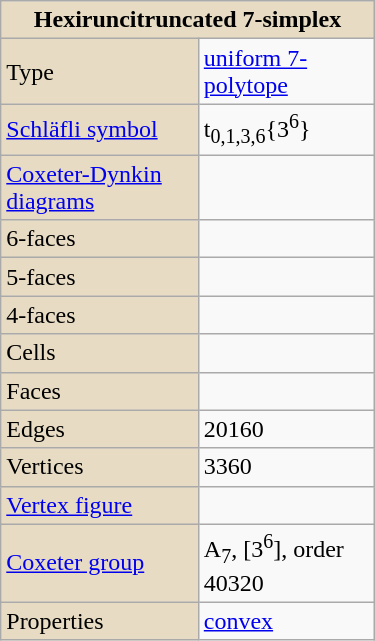<table class="wikitable" style="float:right; margin-left:8px; width:250px">
<tr>
<th style="background:#e7dcc3;" colspan="2">Hexiruncitruncated 7-simplex</th>
</tr>
<tr>
<td style="background:#e7dcc3;">Type</td>
<td><a href='#'>uniform 7-polytope</a></td>
</tr>
<tr>
<td style="background:#e7dcc3;"><a href='#'>Schläfli symbol</a></td>
<td>t<sub>0,1,3,6</sub>{3<sup>6</sup>}</td>
</tr>
<tr>
<td style="background:#e7dcc3;"><a href='#'>Coxeter-Dynkin diagrams</a></td>
<td></td>
</tr>
<tr>
<td style="background:#e7dcc3;">6-faces</td>
<td></td>
</tr>
<tr>
<td style="background:#e7dcc3;">5-faces</td>
<td></td>
</tr>
<tr>
<td style="background:#e7dcc3;">4-faces</td>
<td></td>
</tr>
<tr>
<td style="background:#e7dcc3;">Cells</td>
<td></td>
</tr>
<tr>
<td style="background:#e7dcc3;">Faces</td>
<td></td>
</tr>
<tr>
<td style="background:#e7dcc3;">Edges</td>
<td>20160</td>
</tr>
<tr>
<td style="background:#e7dcc3;">Vertices</td>
<td>3360</td>
</tr>
<tr>
<td style="background:#e7dcc3;"><a href='#'>Vertex figure</a></td>
<td></td>
</tr>
<tr>
<td style="background:#e7dcc3;"><a href='#'>Coxeter group</a></td>
<td>A<sub>7</sub>, [3<sup>6</sup>], order 40320</td>
</tr>
<tr>
<td style="background:#e7dcc3;">Properties</td>
<td><a href='#'>convex</a></td>
</tr>
</table>
